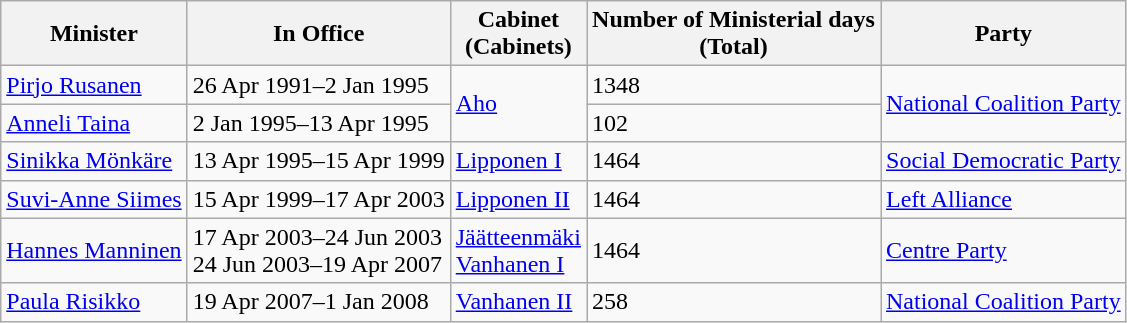<table class="wikitable">
<tr>
<th>Minister</th>
<th>In Office</th>
<th>Cabinet<br>(Cabinets)</th>
<th>Number of Ministerial days <br>(Total)</th>
<th>Party</th>
</tr>
<tr>
<td><a href='#'>Pirjo Rusanen</a></td>
<td>26 Apr 1991–2 Jan 1995</td>
<td rowspan=2><a href='#'>Aho</a></td>
<td>1348</td>
<td rowspan=2><a href='#'>National Coalition Party</a></td>
</tr>
<tr>
<td><a href='#'>Anneli Taina</a></td>
<td>2 Jan 1995–13 Apr 1995</td>
<td>102</td>
</tr>
<tr>
<td><a href='#'>Sinikka Mönkäre</a></td>
<td>13 Apr 1995–15 Apr 1999</td>
<td><a href='#'>Lipponen I</a></td>
<td>1464</td>
<td><a href='#'>Social Democratic Party</a></td>
</tr>
<tr>
<td><a href='#'>Suvi-Anne Siimes</a></td>
<td>15 Apr 1999–17 Apr 2003</td>
<td><a href='#'>Lipponen II</a></td>
<td>1464</td>
<td><a href='#'>Left Alliance</a></td>
</tr>
<tr>
<td><a href='#'>Hannes Manninen</a></td>
<td>17 Apr 2003–24 Jun 2003<br>24 Jun 2003–19 Apr 2007</td>
<td><a href='#'>Jäätteenmäki</a><br><a href='#'>Vanhanen I</a></td>
<td>1464</td>
<td><a href='#'>Centre Party</a></td>
</tr>
<tr>
<td><a href='#'>Paula Risikko</a></td>
<td>19 Apr 2007–1 Jan 2008</td>
<td><a href='#'>Vanhanen II</a></td>
<td>258</td>
<td><a href='#'>National Coalition Party</a></td>
</tr>
</table>
